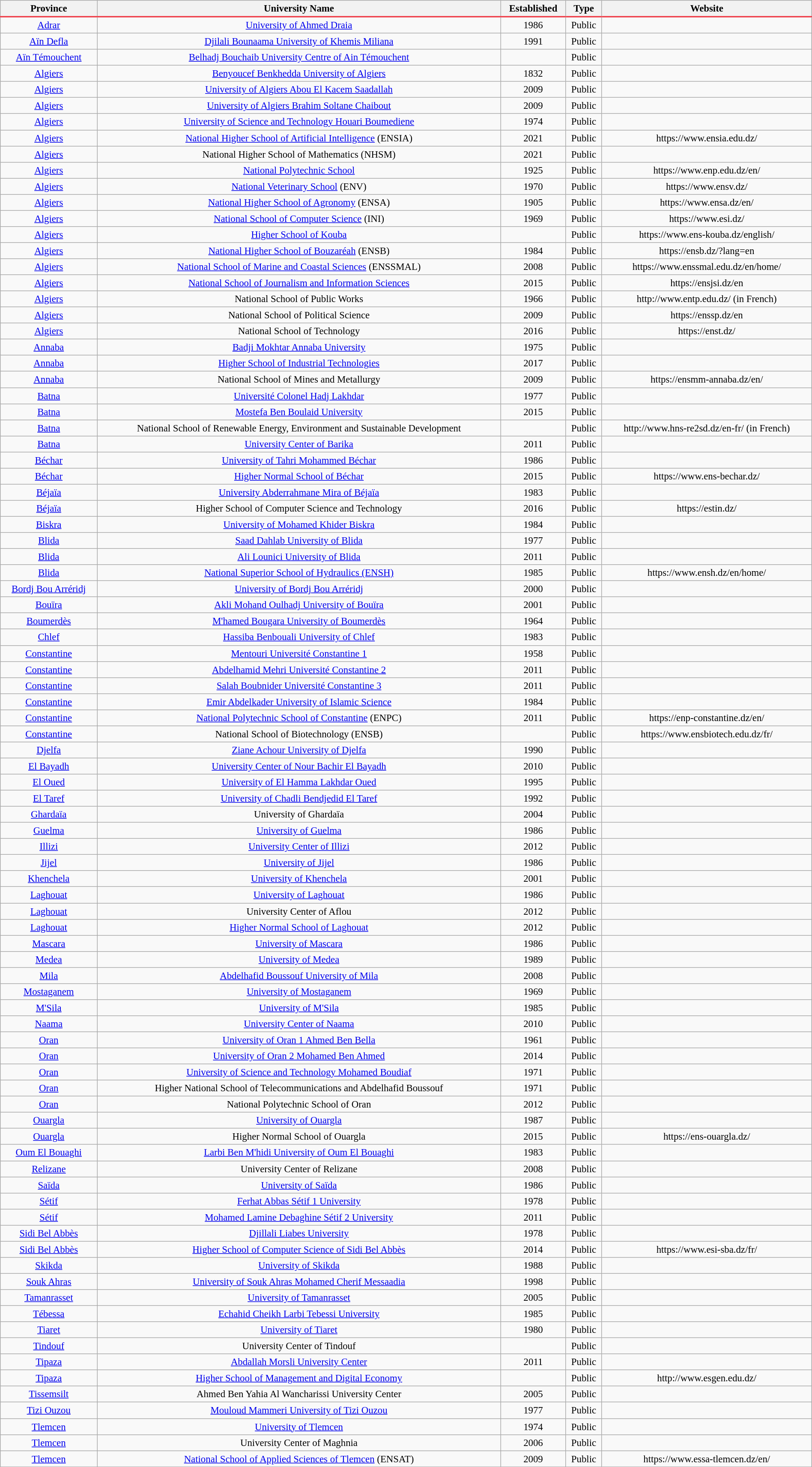<table class="wikitable sortable" style="font-size: 95%; text-align:center" width="100%">
<tr>
<th style="border-bottom:solid 2px #EE313C" rowspan="2" rowspan="2">Province</th>
<th style="border-bottom:solid 2px #EE313C" rowspan="2" rowspan="2">University Name</th>
<th style="border-bottom:solid 2px #EE313C" rowspan="2" rowspan="2">Established</th>
<th style="border-bottom:solid 2px #EE313C" rowspan="2" rowspan="2">Type</th>
<th style="border-bottom:solid 2px #EE313C" rowspan="2" rowspan="2">Website</th>
</tr>
<tr style="border-bottom:solid 2px #EE313C" rowspan="2">
</tr>
<tr>
<td><a href='#'>Adrar</a></td>
<td><a href='#'>University of Ahmed Draia</a></td>
<td>1986</td>
<td>Public</td>
<td></td>
</tr>
<tr>
<td><a href='#'>Aïn Defla</a></td>
<td><a href='#'>Djilali Bounaama University of Khemis Miliana</a></td>
<td>1991</td>
<td>Public</td>
<td> </td>
</tr>
<tr>
<td><a href='#'>Aïn Témouchent</a></td>
<td><a href='#'>Belhadj Bouchaib University Centre of Ain Témouchent</a></td>
<td></td>
<td>Public</td>
<td></td>
</tr>
<tr>
<td><a href='#'>Algiers</a></td>
<td><a href='#'>Benyoucef Benkhedda University of Algiers</a></td>
<td>1832</td>
<td>Public</td>
<td> </td>
</tr>
<tr>
<td><a href='#'>Algiers</a></td>
<td><a href='#'>University of Algiers Abou El Kacem Saadallah</a></td>
<td>2009</td>
<td>Public</td>
<td> </td>
</tr>
<tr>
<td><a href='#'>Algiers</a></td>
<td><a href='#'>University of Algiers Brahim Soltane Chaibout</a></td>
<td>2009</td>
<td>Public</td>
<td> </td>
</tr>
<tr>
<td><a href='#'>Algiers</a></td>
<td><a href='#'>University of Science and Technology Houari Boumediene</a></td>
<td>1974</td>
<td>Public</td>
<td></td>
</tr>
<tr>
<td><a href='#'>Algiers</a></td>
<td><a href='#'>National Higher School of Artificial Intelligence</a> (ENSIA)</td>
<td>2021</td>
<td>Public</td>
<td>https://www.ensia.edu.dz/</td>
</tr>
<tr>
<td><a href='#'>Algiers</a></td>
<td>National Higher School of Mathematics (NHSM)</td>
<td>2021</td>
<td>Public</td>
<td></td>
</tr>
<tr>
<td><a href='#'>Algiers</a></td>
<td><a href='#'>National Polytechnic School</a></td>
<td>1925</td>
<td>Public</td>
<td>https://www.enp.edu.dz/en/</td>
</tr>
<tr>
<td><a href='#'>Algiers</a></td>
<td><a href='#'>National Veterinary School</a> (ENV)</td>
<td>1970</td>
<td>Public</td>
<td>https://www.ensv.dz/</td>
</tr>
<tr>
<td><a href='#'>Algiers</a></td>
<td><a href='#'>National Higher School of Agronomy</a> (ENSA)</td>
<td>1905</td>
<td>Public</td>
<td>https://www.ensa.dz/en/</td>
</tr>
<tr>
<td><a href='#'>Algiers</a></td>
<td><a href='#'>National School of Computer Science</a> (INI)</td>
<td>1969</td>
<td>Public</td>
<td>https://www.esi.dz/</td>
</tr>
<tr>
<td><a href='#'>Algiers</a></td>
<td><a href='#'>Higher School of Kouba</a></td>
<td></td>
<td>Public</td>
<td>https://www.ens-kouba.dz/english/</td>
</tr>
<tr>
<td><a href='#'>Algiers</a></td>
<td><a href='#'>National Higher School of Bouzaréah</a> (ENSB)</td>
<td>1984</td>
<td>Public</td>
<td>https://ensb.dz/?lang=en</td>
</tr>
<tr>
<td><a href='#'>Algiers</a></td>
<td><a href='#'>National School of Marine and Coastal Sciences</a> (ENSSMAL)</td>
<td>2008</td>
<td>Public</td>
<td>https://www.enssmal.edu.dz/en/home/</td>
</tr>
<tr>
<td><a href='#'>Algiers</a></td>
<td><a href='#'>National School of Journalism and Information Sciences</a></td>
<td>2015</td>
<td>Public</td>
<td>https://ensjsi.dz/en</td>
</tr>
<tr>
<td><a href='#'>Algiers</a></td>
<td>National School of Public Works</td>
<td>1966</td>
<td>Public</td>
<td>http://www.entp.edu.dz/ (in French)</td>
</tr>
<tr>
<td><a href='#'>Algiers</a></td>
<td>National School of Political Science</td>
<td>2009</td>
<td>Public</td>
<td>https://enssp.dz/en</td>
</tr>
<tr>
<td><a href='#'>Algiers</a></td>
<td>National School of Technology</td>
<td>2016</td>
<td>Public</td>
<td>https://enst.dz/</td>
</tr>
<tr>
<td><a href='#'>Annaba</a></td>
<td><a href='#'>Badji Mokhtar Annaba University</a></td>
<td>1975</td>
<td>Public</td>
<td> </td>
</tr>
<tr>
<td><a href='#'>Annaba</a></td>
<td><a href='#'>Higher School of Industrial Technologies</a></td>
<td>2017</td>
<td>Public</td>
<td></td>
</tr>
<tr>
<td><a href='#'>Annaba</a></td>
<td>National School of Mines and Metallurgy</td>
<td>2009</td>
<td>Public</td>
<td>https://ensmm-annaba.dz/en/</td>
</tr>
<tr>
<td><a href='#'>Batna</a></td>
<td><a href='#'>Université Colonel Hadj Lakhdar</a></td>
<td>1977</td>
<td>Public</td>
<td> </td>
</tr>
<tr>
<td><a href='#'>Batna</a></td>
<td><a href='#'>Mostefa Ben Boulaid University</a></td>
<td>2015</td>
<td>Public</td>
<td></td>
</tr>
<tr>
<td><a href='#'>Batna</a></td>
<td>National School of Renewable Energy, Environment and Sustainable Development</td>
<td></td>
<td>Public</td>
<td>http://www.hns-re2sd.dz/en-fr/ (in French)</td>
</tr>
<tr>
<td><a href='#'>Batna</a></td>
<td><a href='#'>University Center of Barika</a></td>
<td>2011</td>
<td>Public</td>
<td> </td>
</tr>
<tr>
<td><a href='#'>Béchar</a></td>
<td><a href='#'>University of Tahri Mohammed Béchar</a></td>
<td>1986</td>
<td>Public</td>
<td> </td>
</tr>
<tr>
<td><a href='#'>Béchar</a></td>
<td><a href='#'>Higher Normal School of Béchar</a></td>
<td>2015</td>
<td>Public</td>
<td>https://www.ens-bechar.dz/</td>
</tr>
<tr>
<td><a href='#'>Béjaïa</a></td>
<td><a href='#'>University Abderrahmane Mira of Béjaïa</a></td>
<td>1983</td>
<td>Public</td>
<td></td>
</tr>
<tr>
<td><a href='#'>Béjaïa</a></td>
<td>Higher School of Computer Science and Technology</td>
<td>2016</td>
<td>Public</td>
<td>https://estin.dz/</td>
</tr>
<tr>
<td><a href='#'>Biskra</a></td>
<td><a href='#'>University of Mohamed Khider Biskra</a></td>
<td>1984</td>
<td>Public</td>
<td></td>
</tr>
<tr>
<td><a href='#'>Blida</a></td>
<td><a href='#'>Saad Dahlab University of Blida</a></td>
<td>1977</td>
<td>Public</td>
<td> </td>
</tr>
<tr>
<td><a href='#'>Blida</a></td>
<td><a href='#'>Ali Lounici University of Blida</a></td>
<td>2011</td>
<td>Public</td>
<td> </td>
</tr>
<tr>
<td><a href='#'>Blida</a></td>
<td><a href='#'>National Superior School of Hydraulics (ENSH)</a></td>
<td>1985</td>
<td>Public</td>
<td>https://www.ensh.dz/en/home/</td>
</tr>
<tr>
<td><a href='#'>Bordj Bou Arréridj</a></td>
<td><a href='#'>University of Bordj Bou Arréridj</a></td>
<td>2000</td>
<td>Public</td>
<td> </td>
</tr>
<tr>
<td><a href='#'>Bouïra</a></td>
<td><a href='#'>Akli Mohand Oulhadj University of Bouïra</a></td>
<td>2001</td>
<td>Public</td>
<td> </td>
</tr>
<tr>
<td><a href='#'>Boumerdès</a></td>
<td><a href='#'>M'hamed Bougara University of Boumerdès</a></td>
<td>1964</td>
<td>Public</td>
<td> </td>
</tr>
<tr>
<td><a href='#'>Chlef</a></td>
<td><a href='#'>Hassiba Benbouali University of Chlef</a></td>
<td>1983</td>
<td>Public</td>
<td> </td>
</tr>
<tr>
<td><a href='#'>Constantine</a></td>
<td><a href='#'>Mentouri Université Constantine 1</a></td>
<td>1958</td>
<td>Public</td>
<td></td>
</tr>
<tr>
<td><a href='#'>Constantine</a></td>
<td><a href='#'>Abdelhamid Mehri Université Constantine 2</a></td>
<td>2011</td>
<td>Public</td>
<td> </td>
</tr>
<tr>
<td><a href='#'>Constantine</a></td>
<td><a href='#'>Salah Boubnider Université Constantine 3</a></td>
<td>2011</td>
<td>Public</td>
<td> </td>
</tr>
<tr>
<td><a href='#'>Constantine</a></td>
<td><a href='#'>Emir Abdelkader University of Islamic Science</a></td>
<td>1984</td>
<td>Public</td>
<td></td>
</tr>
<tr>
<td><a href='#'>Constantine</a></td>
<td><a href='#'>National Polytechnic School of Constantine</a> (ENPC)</td>
<td>2011</td>
<td>Public</td>
<td>https://enp-constantine.dz/en/</td>
</tr>
<tr>
<td><a href='#'>Constantine</a></td>
<td>National School of Biotechnology (ENSB)</td>
<td></td>
<td>Public</td>
<td>https://www.ensbiotech.edu.dz/fr/</td>
</tr>
<tr>
<td><a href='#'>Djelfa</a></td>
<td><a href='#'>Ziane Achour University of Djelfa</a></td>
<td>1990</td>
<td>Public</td>
<td></td>
</tr>
<tr>
<td><a href='#'>El Bayadh</a></td>
<td><a href='#'>University Center of Nour Bachir El Bayadh</a></td>
<td>2010</td>
<td>Public</td>
<td></td>
</tr>
<tr>
<td><a href='#'>El Oued</a></td>
<td><a href='#'>University of El Hamma Lakhdar Oued</a></td>
<td>1995</td>
<td>Public</td>
<td></td>
</tr>
<tr>
<td><a href='#'>El Taref</a></td>
<td><a href='#'>University of Chadli Bendjedid El Taref</a></td>
<td>1992</td>
<td>Public</td>
<td> </td>
</tr>
<tr>
<td><a href='#'>Ghardaïa</a></td>
<td>University of Ghardaïa</td>
<td>2004</td>
<td>Public</td>
<td> </td>
</tr>
<tr>
<td><a href='#'>Guelma</a></td>
<td><a href='#'>University of Guelma</a></td>
<td>1986</td>
<td>Public</td>
<td> </td>
</tr>
<tr>
<td><a href='#'>Illizi</a></td>
<td><a href='#'>University Center of Illizi</a></td>
<td>2012</td>
<td>Public</td>
<td> </td>
</tr>
<tr>
<td><a href='#'>Jijel</a></td>
<td><a href='#'>University of Jijel</a></td>
<td>1986</td>
<td>Public</td>
<td></td>
</tr>
<tr>
<td><a href='#'>Khenchela</a></td>
<td><a href='#'>University of Khenchela</a></td>
<td>2001</td>
<td>Public</td>
<td> </td>
</tr>
<tr>
<td><a href='#'>Laghouat</a></td>
<td><a href='#'>University of Laghouat</a></td>
<td>1986</td>
<td>Public</td>
<td> </td>
</tr>
<tr>
<td><a href='#'>Laghouat</a></td>
<td>University Center of Aflou</td>
<td>2012</td>
<td>Public</td>
<td> </td>
</tr>
<tr>
<td><a href='#'>Laghouat</a></td>
<td><a href='#'>Higher Normal School of Laghouat</a></td>
<td>2012</td>
<td>Public</td>
<td> </td>
</tr>
<tr>
<td><a href='#'>Mascara</a></td>
<td><a href='#'>University of Mascara</a></td>
<td>1986</td>
<td>Public</td>
<td></td>
</tr>
<tr>
<td><a href='#'>Medea</a></td>
<td><a href='#'>University of Medea</a></td>
<td>1989</td>
<td>Public</td>
<td></td>
</tr>
<tr>
<td><a href='#'>Mila</a></td>
<td><a href='#'>Abdelhafid Boussouf University of Mila</a></td>
<td>2008</td>
<td>Public</td>
<td> </td>
</tr>
<tr>
<td><a href='#'>Mostaganem</a></td>
<td><a href='#'>University of Mostaganem</a></td>
<td>1969</td>
<td>Public</td>
<td></td>
</tr>
<tr>
<td><a href='#'>M'Sila</a></td>
<td><a href='#'>University of M'Sila</a></td>
<td>1985</td>
<td>Public</td>
<td></td>
</tr>
<tr>
<td><a href='#'>Naama</a></td>
<td><a href='#'>University Center of Naama</a></td>
<td>2010</td>
<td>Public</td>
<td> </td>
</tr>
<tr>
<td><a href='#'>Oran</a></td>
<td><a href='#'>University of Oran 1 Ahmed Ben Bella</a></td>
<td>1961</td>
<td>Public</td>
<td></td>
</tr>
<tr>
<td><a href='#'>Oran</a></td>
<td><a href='#'>University of Oran 2 Mohamed Ben Ahmed</a></td>
<td>2014</td>
<td>Public</td>
<td> </td>
</tr>
<tr>
<td><a href='#'>Oran</a></td>
<td><a href='#'>University of Science and Technology Mohamed Boudiaf</a></td>
<td>1971</td>
<td>Public</td>
<td> </td>
</tr>
<tr>
<td><a href='#'>Oran</a></td>
<td>Higher National School of Telecommunications and  Abdelhafid Boussouf</td>
<td>1971</td>
<td>Public</td>
<td> </td>
</tr>
<tr>
<td><a href='#'>Oran</a></td>
<td>National Polytechnic School of Oran</td>
<td>2012</td>
<td>Public</td>
<td></td>
</tr>
<tr>
<td><a href='#'>Ouargla</a></td>
<td><a href='#'>University of Ouargla</a></td>
<td>1987</td>
<td>Public</td>
<td> </td>
</tr>
<tr>
<td><a href='#'>Ouargla</a></td>
<td>Higher Normal School of Ouargla</td>
<td>2015</td>
<td>Public</td>
<td>https://ens-ouargla.dz/</td>
</tr>
<tr>
<td><a href='#'>Oum El Bouaghi</a></td>
<td><a href='#'>Larbi Ben M'hidi University of Oum El Bouaghi</a></td>
<td>1983</td>
<td>Public</td>
<td> </td>
</tr>
<tr>
<td><a href='#'>Relizane</a></td>
<td>University Center of Relizane</td>
<td>2008</td>
<td>Public</td>
<td> </td>
</tr>
<tr>
<td><a href='#'>Saïda</a></td>
<td><a href='#'>University of Saïda</a></td>
<td>1986</td>
<td>Public</td>
<td></td>
</tr>
<tr>
<td><a href='#'>Sétif</a></td>
<td><a href='#'>Ferhat Abbas Sétif 1 University</a></td>
<td>1978</td>
<td>Public</td>
<td></td>
</tr>
<tr>
<td><a href='#'>Sétif</a></td>
<td><a href='#'>Mohamed Lamine Debaghine Sétif 2 University</a></td>
<td>2011</td>
<td>Public</td>
<td></td>
</tr>
<tr>
<td><a href='#'>Sidi Bel Abbès</a></td>
<td><a href='#'>Djillali Liabes University</a></td>
<td>1978</td>
<td>Public</td>
<td> </td>
</tr>
<tr>
<td><a href='#'>Sidi Bel Abbès</a></td>
<td><a href='#'>Higher School of Computer Science of Sidi Bel Abbès</a></td>
<td>2014</td>
<td>Public</td>
<td>https://www.esi-sba.dz/fr/</td>
</tr>
<tr>
<td><a href='#'>Skikda</a></td>
<td><a href='#'>University of Skikda</a></td>
<td>1988</td>
<td>Public</td>
<td> </td>
</tr>
<tr>
<td><a href='#'>Souk Ahras</a></td>
<td><a href='#'>University of Souk Ahras Mohamed Cherif Messaadia</a></td>
<td>1998</td>
<td>Public</td>
<td></td>
</tr>
<tr>
<td><a href='#'>Tamanrasset</a></td>
<td><a href='#'>University of Tamanrasset</a></td>
<td>2005</td>
<td>Public</td>
<td></td>
</tr>
<tr>
<td><a href='#'>Tébessa</a></td>
<td><a href='#'>Echahid Cheikh Larbi Tebessi University</a></td>
<td>1985</td>
<td>Public</td>
<td> </td>
</tr>
<tr>
<td><a href='#'>Tiaret</a></td>
<td><a href='#'>University of Tiaret</a></td>
<td>1980</td>
<td>Public</td>
<td> </td>
</tr>
<tr>
<td><a href='#'>Tindouf</a></td>
<td>University Center of Tindouf</td>
<td></td>
<td>Public</td>
<td></td>
</tr>
<tr>
<td><a href='#'>Tipaza</a></td>
<td><a href='#'>Abdallah Morsli University Center</a></td>
<td>2011</td>
<td>Public</td>
<td> </td>
</tr>
<tr>
<td><a href='#'>Tipaza</a></td>
<td><a href='#'>Higher School of Management and Digital Economy</a></td>
<td></td>
<td>Public</td>
<td>http://www.esgen.edu.dz/</td>
</tr>
<tr>
<td><a href='#'>Tissemsilt</a></td>
<td>Ahmed Ben Yahia Al Wancharissi University Center</td>
<td>2005</td>
<td>Public</td>
<td> </td>
</tr>
<tr>
<td><a href='#'>Tizi Ouzou</a></td>
<td><a href='#'>Mouloud Mammeri University of Tizi Ouzou</a></td>
<td>1977</td>
<td>Public</td>
<td> </td>
</tr>
<tr>
<td><a href='#'>Tlemcen</a></td>
<td><a href='#'>University of Tlemcen</a></td>
<td>1974</td>
<td>Public</td>
<td></td>
</tr>
<tr>
<td><a href='#'>Tlemcen</a></td>
<td>University Center of Maghnia</td>
<td>2006</td>
<td>Public</td>
<td></td>
</tr>
<tr>
<td><a href='#'>Tlemcen</a></td>
<td><a href='#'>National School of Applied Sciences of Tlemcen</a> (ENSAT)</td>
<td>2009</td>
<td>Public</td>
<td>https://www.essa-tlemcen.dz/en/</td>
</tr>
</table>
